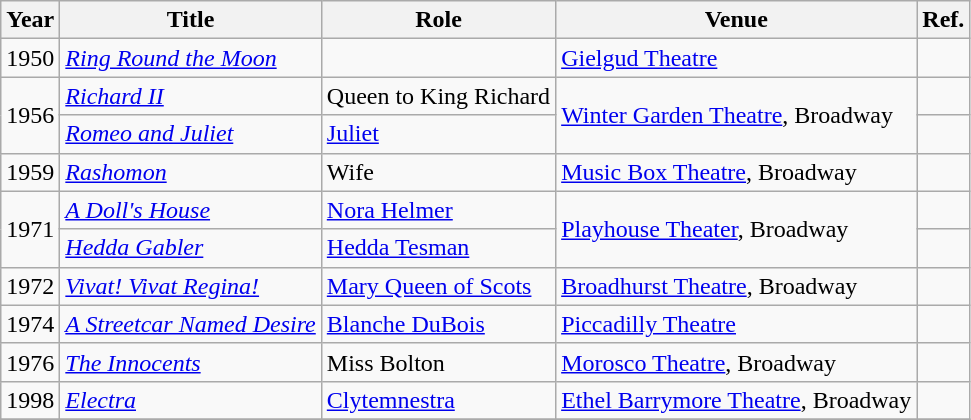<table class="wikitable sortable">
<tr>
<th>Year</th>
<th>Title</th>
<th>Role</th>
<th>Venue</th>
<th class=unsortable>Ref.</th>
</tr>
<tr>
<td>1950</td>
<td><em><a href='#'>Ring Round the Moon</a></em></td>
<td></td>
<td><a href='#'>Gielgud Theatre</a></td>
<td></td>
</tr>
<tr>
<td rowspan=2>1956</td>
<td><em><a href='#'>Richard II</a></em></td>
<td>Queen to King Richard</td>
<td rowspan=2><a href='#'>Winter Garden Theatre</a>, Broadway</td>
<td></td>
</tr>
<tr>
<td><em><a href='#'>Romeo and Juliet</a></em></td>
<td><a href='#'>Juliet</a></td>
<td></td>
</tr>
<tr>
<td>1959</td>
<td><em><a href='#'>Rashomon</a></em></td>
<td>Wife</td>
<td><a href='#'>Music Box Theatre</a>, Broadway</td>
<td></td>
</tr>
<tr>
<td rowspan=2>1971</td>
<td><em><a href='#'>A Doll's House</a></em></td>
<td><a href='#'>Nora Helmer</a></td>
<td rowspan=2><a href='#'>Playhouse Theater</a>, Broadway</td>
<td></td>
</tr>
<tr>
<td><em><a href='#'>Hedda Gabler</a></em></td>
<td><a href='#'>Hedda Tesman</a></td>
<td></td>
</tr>
<tr>
<td>1972</td>
<td><em><a href='#'>Vivat! Vivat Regina!</a></em></td>
<td><a href='#'>Mary Queen of Scots</a></td>
<td><a href='#'>Broadhurst Theatre</a>, Broadway</td>
<td></td>
</tr>
<tr>
<td>1974</td>
<td><em><a href='#'>A Streetcar Named Desire</a></em></td>
<td><a href='#'>Blanche DuBois</a></td>
<td><a href='#'>Piccadilly Theatre</a></td>
<td></td>
</tr>
<tr>
<td>1976</td>
<td><em><a href='#'>The Innocents</a></em></td>
<td>Miss Bolton</td>
<td><a href='#'>Morosco Theatre</a>, Broadway</td>
<td></td>
</tr>
<tr>
<td>1998</td>
<td><em><a href='#'>Electra</a></em></td>
<td><a href='#'>Clytemnestra</a></td>
<td><a href='#'>Ethel Barrymore Theatre</a>, Broadway</td>
<td></td>
</tr>
<tr>
</tr>
</table>
